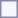<table style="border:1px solid #8888aa; background-color:#f7f8ff; padding:5px; font-size:95%; margin: 0px 12px 12px 0px;">
</table>
